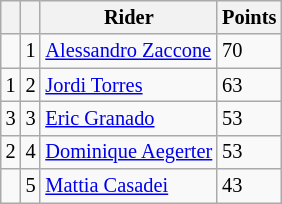<table class="wikitable" style="font-size: 85%;">
<tr>
<th></th>
<th></th>
<th>Rider</th>
<th>Points</th>
</tr>
<tr>
<td></td>
<td align=center>1</td>
<td> <a href='#'>Alessandro Zaccone</a></td>
<td align=left>70</td>
</tr>
<tr>
<td> 1</td>
<td align=center>2</td>
<td> <a href='#'>Jordi Torres</a></td>
<td align=left>63</td>
</tr>
<tr>
<td> 3</td>
<td align=center>3</td>
<td> <a href='#'>Eric Granado</a></td>
<td align=left>53</td>
</tr>
<tr>
<td> 2</td>
<td align=center>4</td>
<td> <a href='#'>Dominique Aegerter</a></td>
<td align=left>53</td>
</tr>
<tr>
<td></td>
<td align=center>5</td>
<td> <a href='#'>Mattia Casadei</a></td>
<td align=left>43</td>
</tr>
</table>
